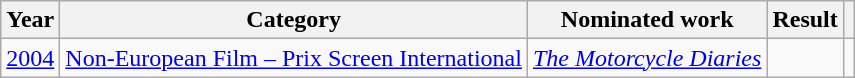<table class="wikitable sortable">
<tr>
<th>Year</th>
<th>Category</th>
<th>Nominated work</th>
<th>Result</th>
<th class="unsortable"></th>
</tr>
<tr>
<td><a href='#'>2004</a></td>
<td><a href='#'>Non-European Film – Prix Screen International</a></td>
<td><em><a href='#'>The Motorcycle Diaries</a></em></td>
<td></td>
<td></td>
</tr>
</table>
